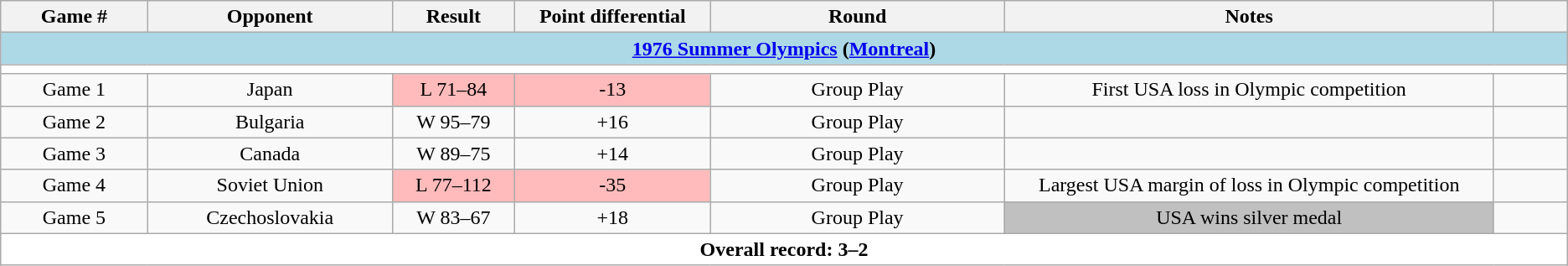<table class="wikitable">
<tr>
<th width=6%>Game #</th>
<th width=10%>Opponent</th>
<th width=05%>Result</th>
<th width=8%>Point differential</th>
<th width=12%>Round</th>
<th width=20%>Notes</th>
<th width=3%></th>
</tr>
<tr>
<td colspan="7"  style="text-align:center; background:lightblue;"><span><strong><a href='#'>1976 Summer Olympics</a> (<a href='#'>Montreal</a>)</strong></span></td>
</tr>
<tr>
<td colspan="7"  style="text-align:center; background:white;"></td>
</tr>
<tr>
<td align=center>Game 1</td>
<td align=center>Japan</td>
<td style="text-align:center; background:#fbb;">L 71–84</td>
<td style="text-align:center; background:#fbb;">-13</td>
<td align=center>Group Play</td>
<td align=center>First USA loss in Olympic competition</td>
<td align=center></td>
</tr>
<tr>
<td align=center>Game 2</td>
<td align=center>Bulgaria</td>
<td align=center>W 95–79</td>
<td align=center>+16</td>
<td align=center>Group Play</td>
<td align=center></td>
<td align=center></td>
</tr>
<tr>
<td align=center>Game 3</td>
<td align=center>Canada</td>
<td align=center>W 89–75</td>
<td align=center>+14</td>
<td align=center>Group Play</td>
<td align=center></td>
<td align=center></td>
</tr>
<tr>
<td align=center>Game 4</td>
<td align=center>Soviet Union</td>
<td style="text-align:center; background:#fbb;">L 77–112</td>
<td style="text-align:center; background:#fbb;">-35</td>
<td align=center>Group Play</td>
<td align=center>Largest USA margin of loss in Olympic competition</td>
<td align=center></td>
</tr>
<tr>
<td align=center>Game 5</td>
<td align=center>Czechoslovakia</td>
<td align=center>W 83–67</td>
<td align=center>+18</td>
<td align=center>Group Play</td>
<td style="text-align:center; background:silver;">USA wins silver medal</td>
<td align=center></td>
</tr>
<tr>
<td colspan="7"  style="text-align:center; background:white;"><span><strong>Overall record: 3–2</strong></span></td>
</tr>
</table>
